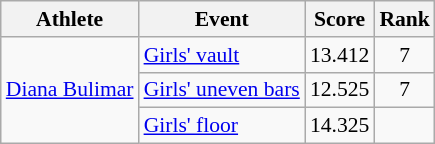<table class="wikitable" border="1" style="font-size:90%">
<tr>
<th>Athlete</th>
<th>Event</th>
<th>Score</th>
<th>Rank</th>
</tr>
<tr>
<td rowspan=3><a href='#'>Diana Bulimar</a></td>
<td><a href='#'>Girls' vault</a></td>
<td align=center>13.412</td>
<td align=center>7</td>
</tr>
<tr>
<td><a href='#'>Girls' uneven bars</a></td>
<td align=center>12.525</td>
<td align=center>7</td>
</tr>
<tr>
<td><a href='#'>Girls' floor</a></td>
<td align=center>14.325</td>
<td align=center></td>
</tr>
</table>
